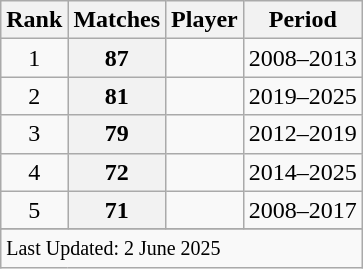<table class="wikitable">
<tr>
<th>Rank</th>
<th>Matches</th>
<th>Player</th>
<th>Period</th>
</tr>
<tr>
<td style="text-align:center">1</td>
<th scope=row style=text-align:center;>87</th>
<td></td>
<td>2008–2013</td>
</tr>
<tr>
<td style="text-align:center">2</td>
<th scope=row style=text-align:center;>81</th>
<td></td>
<td>2019–2025</td>
</tr>
<tr>
<td style="text-align:center">3</td>
<th scope=row style=text-align:center;>79</th>
<td></td>
<td>2012–2019</td>
</tr>
<tr>
<td style="text-align:center">4</td>
<th scope=row style=text-align:center;>72</th>
<td></td>
<td>2014–2025</td>
</tr>
<tr>
<td style="text-align:center">5</td>
<th scope=row style=text-align:center;>71</th>
<td></td>
<td>2008–2017</td>
</tr>
<tr>
</tr>
<tr class=sortbottom>
<td colspan=4><small>Last Updated: 2 June 2025</small></td>
</tr>
</table>
